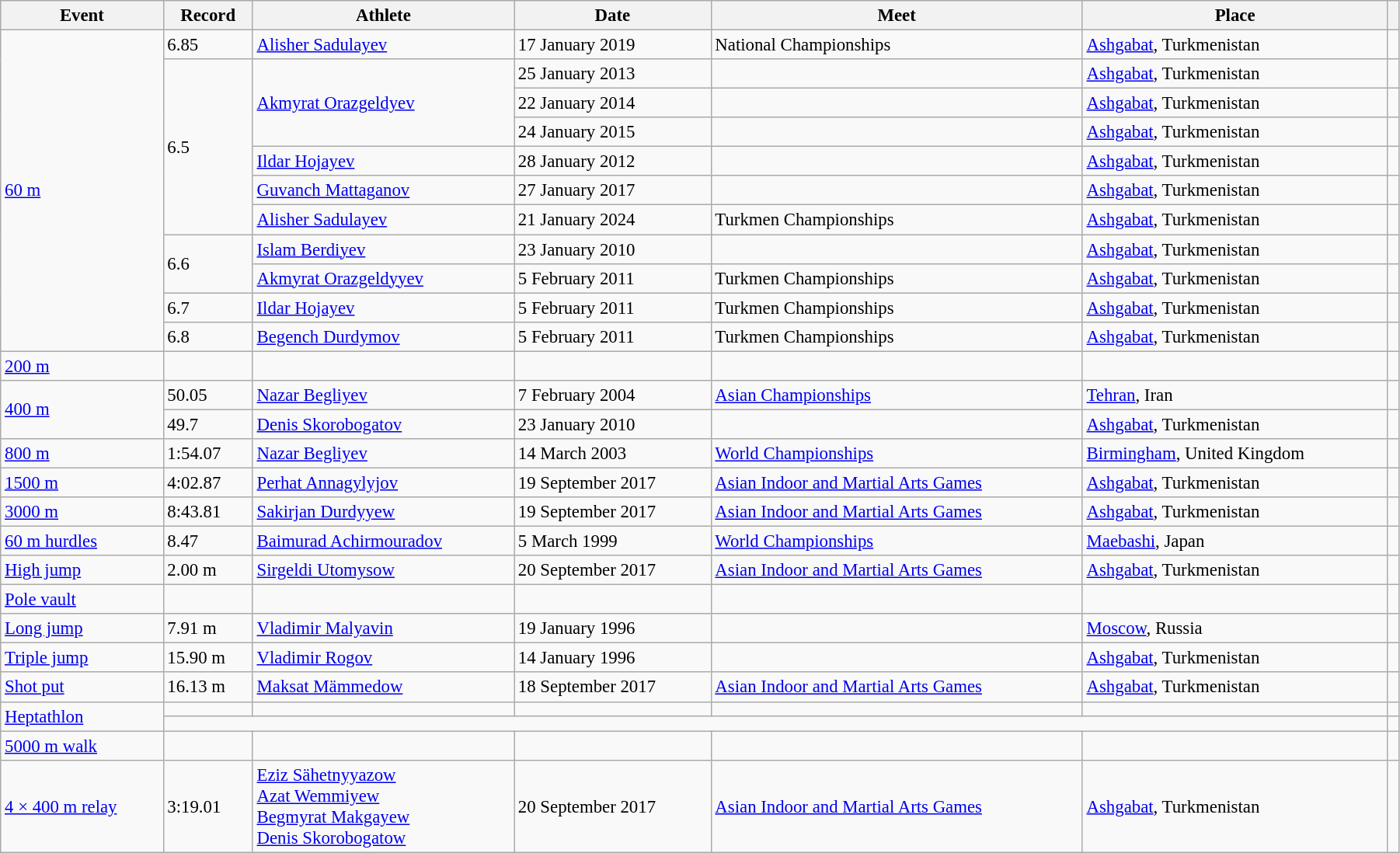<table class="wikitable" style="font-size:95%; width: 95%;">
<tr>
<th>Event</th>
<th>Record</th>
<th>Athlete</th>
<th>Date</th>
<th>Meet</th>
<th>Place</th>
<th></th>
</tr>
<tr>
<td rowspan=11><a href='#'>60 m</a></td>
<td>6.85</td>
<td><a href='#'>Alisher Sadulayev</a></td>
<td>17 January 2019</td>
<td>National Championships</td>
<td><a href='#'>Ashgabat</a>, Turkmenistan</td>
<td></td>
</tr>
<tr>
<td rowspan=6>6.5 </td>
<td rowspan=3><a href='#'>Akmyrat Orazgeldyev</a></td>
<td>25 January 2013</td>
<td></td>
<td><a href='#'>Ashgabat</a>, Turkmenistan</td>
<td></td>
</tr>
<tr>
<td>22 January 2014</td>
<td></td>
<td><a href='#'>Ashgabat</a>, Turkmenistan</td>
<td></td>
</tr>
<tr>
<td>24 January 2015</td>
<td></td>
<td><a href='#'>Ashgabat</a>, Turkmenistan</td>
<td></td>
</tr>
<tr>
<td><a href='#'>Ildar Hojayev</a></td>
<td>28 January 2012</td>
<td></td>
<td><a href='#'>Ashgabat</a>, Turkmenistan</td>
<td></td>
</tr>
<tr>
<td><a href='#'>Guvanch Mattaganov</a></td>
<td>27 January 2017</td>
<td></td>
<td><a href='#'>Ashgabat</a>, Turkmenistan</td>
<td></td>
</tr>
<tr>
<td><a href='#'>Alisher Sadulayev</a></td>
<td>21 January 2024</td>
<td>Turkmen Championships</td>
<td><a href='#'>Ashgabat</a>, Turkmenistan</td>
<td></td>
</tr>
<tr>
<td rowspan=2>6.6 </td>
<td><a href='#'>Islam Berdiyev</a></td>
<td>23 January 2010</td>
<td></td>
<td><a href='#'>Ashgabat</a>, Turkmenistan</td>
<td></td>
</tr>
<tr>
<td><a href='#'>Akmyrat Orazgeldyyev</a></td>
<td>5 February 2011</td>
<td>Turkmen Championships</td>
<td><a href='#'>Ashgabat</a>, Turkmenistan</td>
<td></td>
</tr>
<tr>
<td>6.7 </td>
<td><a href='#'>Ildar Hojayev</a></td>
<td>5 February 2011</td>
<td>Turkmen Championships</td>
<td><a href='#'>Ashgabat</a>, Turkmenistan</td>
<td></td>
</tr>
<tr>
<td>6.8 </td>
<td><a href='#'>Begench Durdymov</a></td>
<td>5 February 2011</td>
<td>Turkmen Championships</td>
<td><a href='#'>Ashgabat</a>, Turkmenistan</td>
<td></td>
</tr>
<tr>
<td><a href='#'>200 m</a></td>
<td></td>
<td></td>
<td></td>
<td></td>
<td></td>
<td></td>
</tr>
<tr>
<td rowspan=2><a href='#'>400 m</a></td>
<td>50.05</td>
<td><a href='#'>Nazar Begliyev</a></td>
<td>7 February 2004</td>
<td><a href='#'>Asian Championships</a></td>
<td><a href='#'>Tehran</a>, Iran</td>
<td></td>
</tr>
<tr>
<td>49.7 </td>
<td><a href='#'>Denis Skorobogatov</a></td>
<td>23 January 2010</td>
<td></td>
<td><a href='#'>Ashgabat</a>, Turkmenistan</td>
<td></td>
</tr>
<tr>
<td><a href='#'>800 m</a></td>
<td>1:54.07</td>
<td><a href='#'>Nazar Begliyev</a></td>
<td>14 March 2003</td>
<td><a href='#'>World Championships</a></td>
<td><a href='#'>Birmingham</a>, United Kingdom</td>
<td></td>
</tr>
<tr>
<td><a href='#'>1500 m</a></td>
<td>4:02.87</td>
<td><a href='#'>Perhat Annagylyjov</a></td>
<td>19 September 2017</td>
<td><a href='#'>Asian Indoor and Martial Arts Games</a></td>
<td><a href='#'>Ashgabat</a>, Turkmenistan</td>
<td></td>
</tr>
<tr>
<td><a href='#'>3000 m</a></td>
<td>8:43.81</td>
<td><a href='#'>Sakirjan Durdyyew</a></td>
<td>19 September 2017</td>
<td><a href='#'>Asian Indoor and Martial Arts Games</a></td>
<td><a href='#'>Ashgabat</a>, Turkmenistan</td>
<td></td>
</tr>
<tr>
<td><a href='#'>60 m hurdles</a></td>
<td>8.47</td>
<td><a href='#'>Baimurad Achirmouradov</a></td>
<td>5 March 1999</td>
<td><a href='#'>World Championships</a></td>
<td><a href='#'>Maebashi</a>, Japan</td>
<td></td>
</tr>
<tr>
<td><a href='#'>High jump</a></td>
<td>2.00 m</td>
<td><a href='#'>Sirgeldi Utomysow</a></td>
<td>20 September 2017</td>
<td><a href='#'>Asian Indoor and Martial Arts Games</a></td>
<td><a href='#'>Ashgabat</a>, Turkmenistan</td>
<td></td>
</tr>
<tr>
<td><a href='#'>Pole vault</a></td>
<td></td>
<td></td>
<td></td>
<td></td>
<td></td>
<td></td>
</tr>
<tr>
<td><a href='#'>Long jump</a></td>
<td>7.91 m</td>
<td><a href='#'>Vladimir Malyavin</a></td>
<td>19 January 1996</td>
<td></td>
<td><a href='#'>Moscow</a>, Russia</td>
<td></td>
</tr>
<tr>
<td><a href='#'>Triple jump</a></td>
<td>15.90 m</td>
<td><a href='#'>Vladimir Rogov</a></td>
<td>14 January 1996</td>
<td></td>
<td><a href='#'>Ashgabat</a>, Turkmenistan</td>
<td></td>
</tr>
<tr>
<td><a href='#'>Shot put</a></td>
<td>16.13 m</td>
<td><a href='#'>Maksat Mämmedow</a></td>
<td>18 September 2017</td>
<td><a href='#'>Asian Indoor and Martial Arts Games</a></td>
<td><a href='#'>Ashgabat</a>, Turkmenistan</td>
<td></td>
</tr>
<tr>
<td rowspan=2><a href='#'>Heptathlon</a></td>
<td></td>
<td></td>
<td></td>
<td></td>
<td></td>
<td></td>
</tr>
<tr>
<td colspan=5></td>
<td></td>
</tr>
<tr>
<td><a href='#'>5000 m walk</a></td>
<td></td>
<td></td>
<td></td>
<td></td>
<td></td>
<td></td>
</tr>
<tr>
<td><a href='#'>4 × 400 m relay</a></td>
<td>3:19.01</td>
<td><a href='#'>Eziz Sähetnyyazow</a><br><a href='#'>Azat Wemmiyew</a><br><a href='#'>Begmyrat Makgayew</a><br><a href='#'>Denis Skorobogatow</a></td>
<td>20 September 2017</td>
<td><a href='#'>Asian Indoor and Martial Arts Games</a></td>
<td><a href='#'>Ashgabat</a>, Turkmenistan</td>
<td></td>
</tr>
</table>
